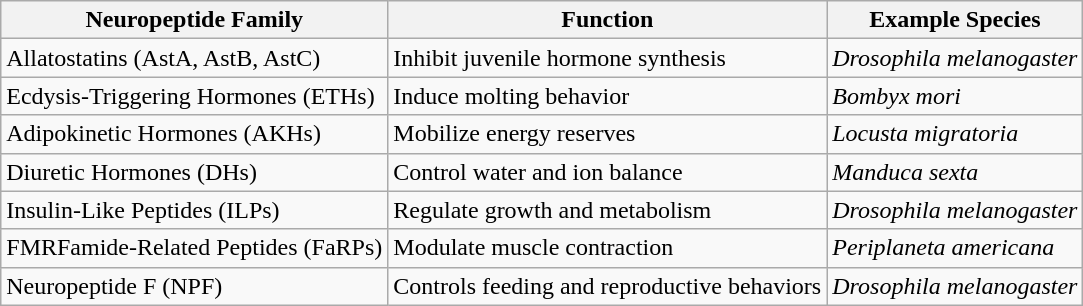<table class="wikitable">
<tr>
<th>Neuropeptide Family</th>
<th>Function</th>
<th>Example Species</th>
</tr>
<tr>
<td>Allatostatins (AstA, AstB, AstC)</td>
<td>Inhibit juvenile hormone synthesis</td>
<td><em>Drosophila melanogaster</em> </td>
</tr>
<tr>
<td>Ecdysis-Triggering Hormones (ETHs)</td>
<td>Induce molting behavior</td>
<td><em>Bombyx mori</em> </td>
</tr>
<tr>
<td>Adipokinetic Hormones (AKHs)</td>
<td>Mobilize energy reserves</td>
<td><em>Locusta migratoria</em> </td>
</tr>
<tr>
<td>Diuretic Hormones (DHs)</td>
<td>Control water and ion balance</td>
<td><em>Manduca sexta</em> </td>
</tr>
<tr>
<td>Insulin-Like Peptides (ILPs)</td>
<td>Regulate growth and metabolism</td>
<td><em>Drosophila melanogaster</em> </td>
</tr>
<tr>
<td>FMRFamide-Related Peptides (FaRPs)</td>
<td>Modulate muscle contraction</td>
<td><em>Periplaneta americana</em></td>
</tr>
<tr>
<td>Neuropeptide F (NPF)</td>
<td>Controls feeding and reproductive behaviors</td>
<td><em>Drosophila melanogaster</em> </td>
</tr>
</table>
